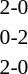<table style="width:50%;" cellspacing="1">
<tr>
<th width=15%></th>
<th width=10%></th>
<th width=15%></th>
</tr>
<tr>
</tr>
<tr style=font-size:90%>
<td align=right></td>
<td align=center>2-0</td>
<td></td>
</tr>
<tr style=font-size:90%>
<td align=right></td>
<td align=center>0-2</td>
<td></td>
</tr>
<tr style=font-size:90%>
<td align=right></td>
<td align=center>2-0</td>
<td></td>
</tr>
</table>
